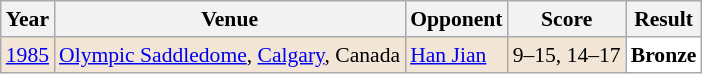<table class="sortable wikitable" style="font-size: 90%;">
<tr>
<th>Year</th>
<th>Venue</th>
<th>Opponent</th>
<th>Score</th>
<th>Result</th>
</tr>
<tr style="background:#F3E6D7">
<td align="center"><a href='#'>1985</a></td>
<td align="left"><a href='#'>Olympic Saddledome</a>, <a href='#'>Calgary</a>, Canada</td>
<td align="left"> <a href='#'>Han Jian</a></td>
<td align="left">9–15, 14–17</td>
<td style="text-align:left; background:white"> <strong>Bronze</strong></td>
</tr>
</table>
